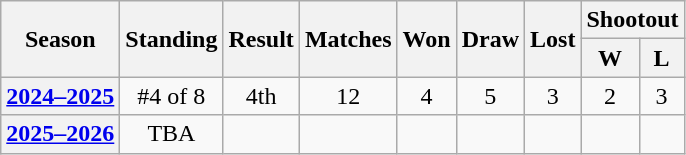<table class="wikitable" style="text-align:center">
<tr>
<th rowspan=2>Season</th>
<th rowspan=2>Standing</th>
<th rowspan=2>Result</th>
<th rowspan=2>Matches</th>
<th rowspan=2>Won</th>
<th rowspan=2>Draw</th>
<th rowspan=2>Lost</th>
<th colspan=2>Shootout</th>
</tr>
<tr>
<th>W</th>
<th>L</th>
</tr>
<tr>
<th><a href='#'>2024–2025</a></th>
<td>#4 of 8</td>
<td>4th</td>
<td>12</td>
<td>4</td>
<td>5</td>
<td>3</td>
<td>2</td>
<td>3</td>
</tr>
<tr>
<th><a href='#'>2025–2026</a></th>
<td>TBA</td>
<td></td>
<td></td>
<td></td>
<td></td>
<td></td>
<td></td>
<td></td>
</tr>
</table>
